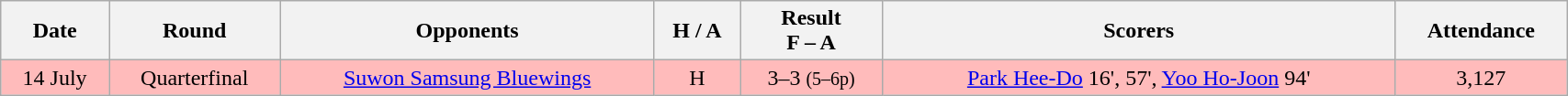<table class="wikitable" style="text-align:center; width:90%">
<tr>
<th>Date</th>
<th>Round</th>
<th>Opponents</th>
<th>H / A</th>
<th>Result<br>F – A</th>
<th>Scorers</th>
<th>Attendance</th>
</tr>
<tr bgcolor="#ffbbbb">
<td>14 July</td>
<td>Quarterfinal</td>
<td><a href='#'>Suwon Samsung Bluewings</a></td>
<td>H</td>
<td>3–3 <small>(5–6p)</small></td>
<td><a href='#'>Park Hee-Do</a> 16', 57', <a href='#'>Yoo Ho-Joon</a> 94'</td>
<td>3,127</td>
</tr>
</table>
